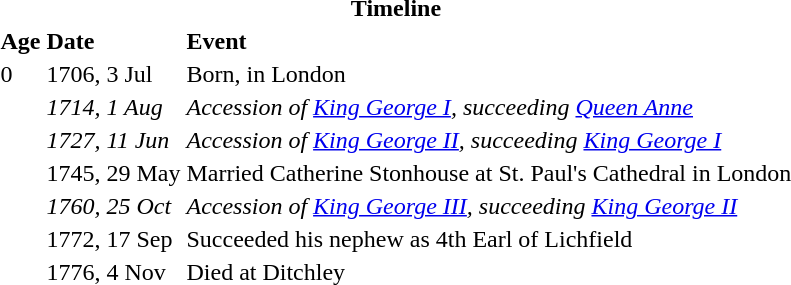<table>
<tr>
<th colspan=3>Timeline</th>
</tr>
<tr>
<th align="left">Age</th>
<th align="left">Date</th>
<th align="left">Event</th>
</tr>
<tr>
<td>0</td>
<td>1706, 3 Jul</td>
<td>Born, in London</td>
</tr>
<tr>
<td></td>
<td><em>1714, 1 Aug</em></td>
<td><em>Accession of <a href='#'>King George I</a>, succeeding <a href='#'> Queen Anne</a></em></td>
</tr>
<tr>
<td></td>
<td><em>1727, 11 Jun</em></td>
<td><em>Accession of <a href='#'>King George II</a>, succeeding <a href='#'>King George I</a></em></td>
</tr>
<tr>
<td></td>
<td>1745, 29 May</td>
<td>Married Catherine Stonhouse at St. Paul's Cathedral in London</td>
</tr>
<tr>
<td></td>
<td><em>1760, 25 Oct</em></td>
<td><em>Accession of <a href='#'>King George III</a>, succeeding <a href='#'>King George II</a></em></td>
</tr>
<tr>
<td></td>
<td>1772, 17 Sep</td>
<td>Succeeded his nephew as 4th Earl of Lichfield</td>
</tr>
<tr>
<td></td>
<td>1776, 4 Nov</td>
<td>Died at Ditchley</td>
</tr>
</table>
